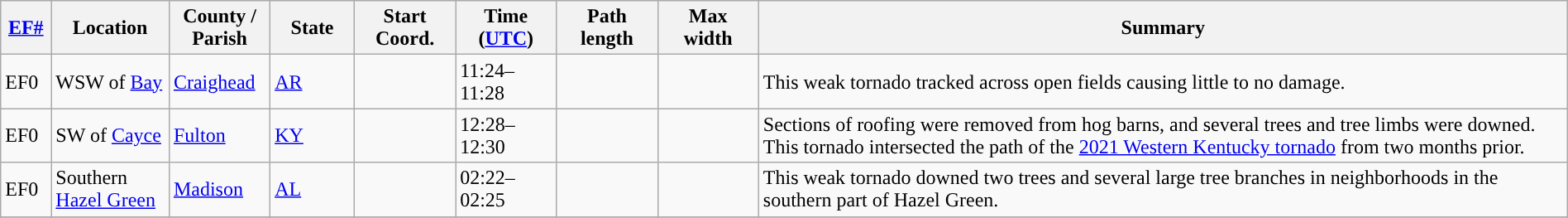<table class="wikitable sortable" style="width:100%;">
<tr>
<th scope="col"  style="width:3%; text-align:center;"><a href='#'>EF#</a></th>
<th scope="col"  style="width:7%; text-align:center;" class="unsortable">Location</th>
<th scope="col"  style="width:6%; text-align:center;" class="unsortable">County / Parish</th>
<th scope="col"  style="width:5%; text-align:center;">State</th>
<th scope="col"  style="width:6%; text-align:center;">Start Coord.</th>
<th scope="col"  style="width:6%; text-align:center;">Time (<a href='#'>UTC</a>)</th>
<th scope="col"  style="width:6%; text-align:center;">Path length</th>
<th scope="col"  style="width:6%; text-align:center;">Max width</th>
<th scope="col" class="unsortable" style="width:48%; text-align:center;">Summary</th>
</tr>
<tr>
<td>EF0</td>
<td>WSW of <a href='#'>Bay</a></td>
<td><a href='#'>Craighead</a></td>
<td><a href='#'>AR</a></td>
<td></td>
<td>11:24–11:28</td>
<td></td>
<td></td>
<td>This weak tornado tracked across open fields causing little to no damage.</td>
</tr>
<tr>
<td>EF0</td>
<td>SW of <a href='#'>Cayce</a></td>
<td><a href='#'>Fulton</a></td>
<td><a href='#'>KY</a></td>
<td></td>
<td>12:28–12:30</td>
<td></td>
<td></td>
<td>Sections of roofing were removed from hog barns, and several trees and tree limbs were downed. This tornado intersected the path of the <a href='#'>2021 Western Kentucky tornado</a> from two months prior.</td>
</tr>
<tr>
<td>EF0</td>
<td>Southern <a href='#'>Hazel Green</a></td>
<td><a href='#'>Madison</a></td>
<td><a href='#'>AL</a></td>
<td></td>
<td>02:22–02:25</td>
<td></td>
<td></td>
<td>This weak tornado downed two trees and several large tree branches in neighborhoods in the southern part of Hazel Green.</td>
</tr>
<tr>
</tr>
</table>
